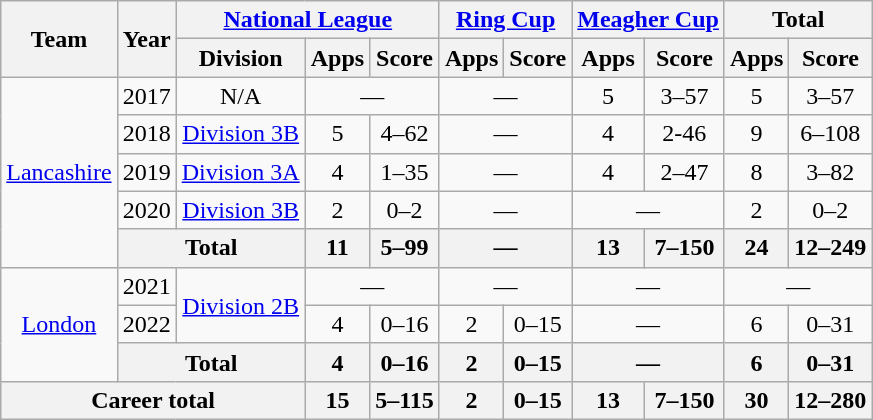<table class="wikitable" style="text-align:center">
<tr>
<th rowspan="2">Team</th>
<th rowspan="2">Year</th>
<th colspan="3"><a href='#'>National League</a></th>
<th colspan="2"><a href='#'>Ring Cup</a></th>
<th colspan="2"><a href='#'>Meagher Cup</a></th>
<th colspan="2">Total</th>
</tr>
<tr>
<th>Division</th>
<th>Apps</th>
<th>Score</th>
<th>Apps</th>
<th>Score</th>
<th>Apps</th>
<th>Score</th>
<th>Apps</th>
<th>Score</th>
</tr>
<tr>
<td rowspan="5"><a href='#'>Lancashire</a></td>
<td>2017</td>
<td rowspan="1">N/A</td>
<td colspan=2>—</td>
<td colspan=2>—</td>
<td>5</td>
<td>3–57</td>
<td>5</td>
<td>3–57</td>
</tr>
<tr>
<td>2018</td>
<td rowspan="1"><a href='#'>Division 3B</a></td>
<td>5</td>
<td>4–62</td>
<td colspan=2>—</td>
<td>4</td>
<td>2-46</td>
<td>9</td>
<td>6–108</td>
</tr>
<tr>
<td>2019</td>
<td rowspan="1"><a href='#'>Division 3A</a></td>
<td>4</td>
<td>1–35</td>
<td colspan=2>—</td>
<td>4</td>
<td>2–47</td>
<td>8</td>
<td>3–82</td>
</tr>
<tr>
<td>2020</td>
<td rowspan="1"><a href='#'>Division 3B</a></td>
<td>2</td>
<td>0–2</td>
<td colspan=2>—</td>
<td colspan=2>—</td>
<td>2</td>
<td>0–2</td>
</tr>
<tr>
<th colspan="2">Total</th>
<th>11</th>
<th>5–99</th>
<th colspan=2>—</th>
<th>13</th>
<th>7–150</th>
<th>24</th>
<th>12–249</th>
</tr>
<tr>
<td rowspan="3"><a href='#'>London</a></td>
<td>2021</td>
<td rowspan="2"><a href='#'>Division 2B</a></td>
<td colspan=2>—</td>
<td colspan=2>—</td>
<td colspan=2>—</td>
<td colspan=2>—</td>
</tr>
<tr>
<td>2022</td>
<td>4</td>
<td>0–16</td>
<td>2</td>
<td>0–15</td>
<td colspan=2>—</td>
<td>6</td>
<td>0–31</td>
</tr>
<tr>
<th colspan="2">Total</th>
<th>4</th>
<th>0–16</th>
<th>2</th>
<th>0–15</th>
<th colspan=2>—</th>
<th>6</th>
<th>0–31</th>
</tr>
<tr>
<th colspan="3">Career total</th>
<th>15</th>
<th>5–115</th>
<th>2</th>
<th>0–15</th>
<th>13</th>
<th>7–150</th>
<th>30</th>
<th>12–280</th>
</tr>
</table>
